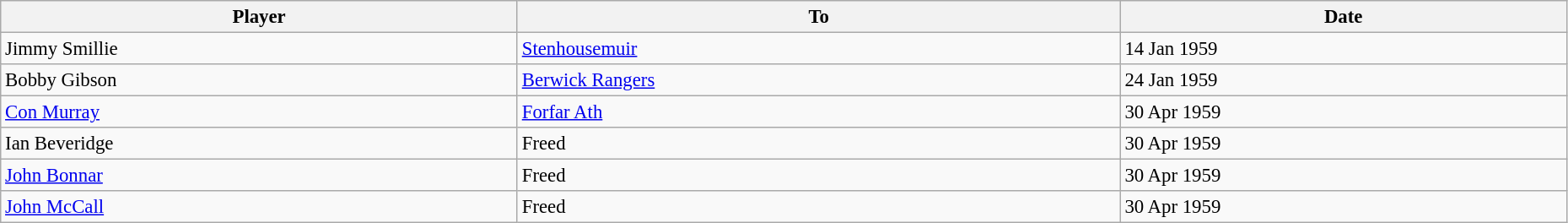<table class="wikitable" style="text-align:center; font-size:95%;width:98%; text-align:left">
<tr>
<th>Player</th>
<th>To</th>
<th>Date</th>
</tr>
<tr>
<td> Jimmy Smillie</td>
<td> <a href='#'>Stenhousemuir</a></td>
<td>14 Jan 1959</td>
</tr>
<tr>
<td> Bobby Gibson</td>
<td> <a href='#'>Berwick Rangers</a></td>
<td>24 Jan 1959</td>
</tr>
<tr>
<td> <a href='#'>Con Murray</a></td>
<td> <a href='#'>Forfar Ath</a></td>
<td>30 Apr 1959</td>
</tr>
<tr>
<td> Ian Beveridge</td>
<td> Freed</td>
<td>30 Apr 1959</td>
</tr>
<tr>
<td> <a href='#'>John Bonnar</a></td>
<td> Freed</td>
<td>30 Apr 1959</td>
</tr>
<tr>
<td> <a href='#'>John McCall</a></td>
<td> Freed</td>
<td>30 Apr 1959</td>
</tr>
</table>
